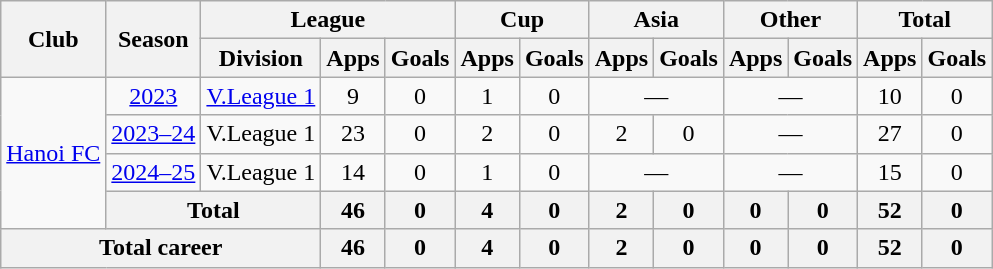<table class="wikitable" style="text-align: center;">
<tr>
<th rowspan="2">Club</th>
<th rowspan="2">Season</th>
<th colspan="3">League</th>
<th colspan="2">Cup</th>
<th colspan="2">Asia</th>
<th colspan="2">Other</th>
<th colspan="2">Total</th>
</tr>
<tr>
<th>Division</th>
<th>Apps</th>
<th>Goals</th>
<th>Apps</th>
<th>Goals</th>
<th>Apps</th>
<th>Goals</th>
<th>Apps</th>
<th>Goals</th>
<th>Apps</th>
<th>Goals</th>
</tr>
<tr>
<td rowspan=4><a href='#'>Hanoi FC</a></td>
<td><a href='#'>2023</a></td>
<td><a href='#'>V.League 1</a></td>
<td>9</td>
<td>0</td>
<td>1</td>
<td>0</td>
<td colspan="2">—</td>
<td colspan="2">—</td>
<td>10</td>
<td>0</td>
</tr>
<tr>
<td><a href='#'>2023–24</a></td>
<td>V.League 1</td>
<td>23</td>
<td>0</td>
<td>2</td>
<td>0</td>
<td>2</td>
<td>0</td>
<td colspan="2">—</td>
<td>27</td>
<td>0</td>
</tr>
<tr>
<td><a href='#'>2024–25</a></td>
<td>V.League 1</td>
<td>14</td>
<td>0</td>
<td>1</td>
<td>0</td>
<td colspan="2">—</td>
<td colspan="2">—</td>
<td>15</td>
<td>0</td>
</tr>
<tr>
<th colspan=2>Total</th>
<th>46</th>
<th>0</th>
<th>4</th>
<th>0</th>
<th>2</th>
<th>0</th>
<th>0</th>
<th>0</th>
<th>52</th>
<th>0</th>
</tr>
<tr>
<th colspan=3>Total career</th>
<th>46</th>
<th>0</th>
<th>4</th>
<th>0</th>
<th>2</th>
<th>0</th>
<th>0</th>
<th>0</th>
<th>52</th>
<th>0</th>
</tr>
</table>
